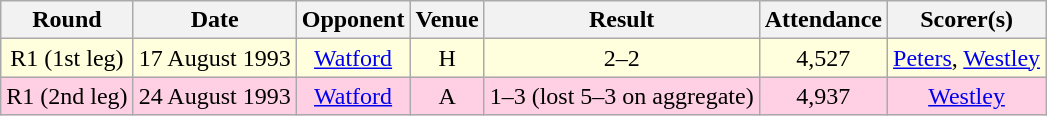<table class="wikitable sortable" style="text-align:center;">
<tr>
<th>Round</th>
<th>Date</th>
<th>Opponent</th>
<th>Venue</th>
<th>Result</th>
<th>Attendance</th>
<th>Scorer(s)</th>
</tr>
<tr style="background:#ffd;">
<td>R1 (1st leg)</td>
<td>17 August 1993</td>
<td><a href='#'>Watford</a></td>
<td>H</td>
<td>2–2</td>
<td>4,527</td>
<td><a href='#'>Peters</a>, <a href='#'>Westley</a></td>
</tr>
<tr style="background:#ffd0e3;">
<td>R1 (2nd leg)</td>
<td>24 August 1993</td>
<td><a href='#'>Watford</a></td>
<td>A</td>
<td>1–3 (lost 5–3 on aggregate)</td>
<td>4,937</td>
<td><a href='#'>Westley</a></td>
</tr>
</table>
